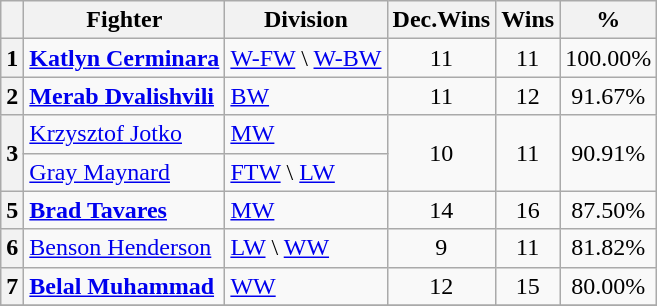<table class=wikitable style="text-align:center;">
<tr>
<th></th>
<th>Fighter</th>
<th>Division</th>
<th>Dec.Wins</th>
<th>Wins</th>
<th>%</th>
</tr>
<tr>
<th>1</th>
<td align=left> <strong><a href='#'>Katlyn Cerminara</a></strong></td>
<td align=left><a href='#'>W-FW</a> \ <a href='#'>W-BW</a></td>
<td>11</td>
<td>11</td>
<td>100.00%</td>
</tr>
<tr>
<th>2</th>
<td align=left> <strong><a href='#'>Merab Dvalishvili</a></strong></td>
<td align=left><a href='#'>BW</a></td>
<td>11</td>
<td>12</td>
<td>91.67%</td>
</tr>
<tr>
<th rowspan=2>3</th>
<td align=left> <a href='#'>Krzysztof Jotko</a></td>
<td align=left><a href='#'>MW</a></td>
<td rowspan=2>10</td>
<td rowspan=2>11</td>
<td rowspan=2>90.91%</td>
</tr>
<tr>
<td align=left> <a href='#'>Gray Maynard</a></td>
<td align=left><a href='#'>FTW</a> \ <a href='#'>LW</a></td>
</tr>
<tr>
<th>5</th>
<td align=left> <strong><a href='#'>Brad Tavares</a></strong></td>
<td align=left><a href='#'>MW</a></td>
<td>14</td>
<td>16</td>
<td>87.50%</td>
</tr>
<tr>
<th>6</th>
<td align=left> <a href='#'>Benson Henderson</a></td>
<td align=left><a href='#'>LW</a> \ <a href='#'>WW</a></td>
<td>9</td>
<td>11</td>
<td>81.82%</td>
</tr>
<tr>
<th>7</th>
<td align=left> <strong><a href='#'>Belal Muhammad</a></strong></td>
<td align=left><a href='#'>WW</a></td>
<td>12</td>
<td>15</td>
<td>80.00%</td>
</tr>
<tr>
</tr>
</table>
